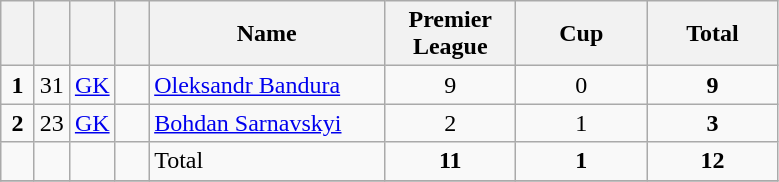<table class="wikitable" style="text-align:center">
<tr>
<th width=15></th>
<th width=15></th>
<th width=15></th>
<th width=15></th>
<th width=150>Name</th>
<th width=80><strong>Premier League</strong></th>
<th width=80><strong>Cup</strong></th>
<th width=80>Total</th>
</tr>
<tr>
<td><strong>1</strong></td>
<td>31</td>
<td><a href='#'>GK</a></td>
<td></td>
<td align=left><a href='#'>Oleksandr Bandura</a></td>
<td>9</td>
<td>0</td>
<td><strong>9</strong></td>
</tr>
<tr>
<td><strong>2</strong></td>
<td>23</td>
<td><a href='#'>GK</a></td>
<td></td>
<td align=left><a href='#'>Bohdan Sarnavskyi</a></td>
<td>2</td>
<td>1</td>
<td><strong>3</strong></td>
</tr>
<tr>
<td></td>
<td></td>
<td></td>
<td></td>
<td align=left>Total</td>
<td><strong>11</strong></td>
<td><strong>1</strong></td>
<td><strong>12</strong></td>
</tr>
<tr>
</tr>
</table>
